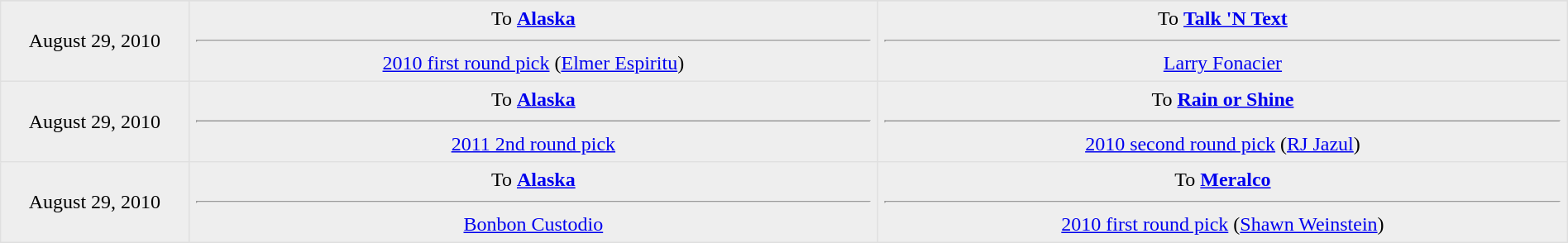<table border=1 style="border-collapse:collapse; text-align: center; width: 100%" bordercolor="#DFDFDF"  cellpadding="5">
<tr>
</tr>
<tr bgcolor="eeeeee">
<td style="width:12%">August 29, 2010<br></td>
<td style="width:44%" valign="top">To <strong><a href='#'>Alaska</a></strong><hr><a href='#'>2010 first round pick</a> (<a href='#'>Elmer Espiritu</a>)</td>
<td style="width:44%" valign="top">To <strong><a href='#'>Talk 'N Text</a></strong><hr><a href='#'>Larry Fonacier</a></td>
</tr>
<tr bgcolor="eeeeee">
<td style="width:12%">August 29, 2010<br></td>
<td style="width:44%" valign="top">To <strong><a href='#'>Alaska</a></strong><hr><a href='#'>2011 2nd round pick</a></td>
<td style="width:44%" valign="top">To <strong><a href='#'>Rain or Shine</a></strong><hr><a href='#'>2010 second round pick</a> (<a href='#'>RJ Jazul</a>)</td>
</tr>
<tr bgcolor="eeeeee">
<td style="width:12%">August 29, 2010<br></td>
<td style="width:44%" valign="top">To <strong><a href='#'>Alaska</a></strong><hr><a href='#'>Bonbon Custodio</a></td>
<td style="width:44%" valign="top">To <strong><a href='#'>Meralco</a></strong><hr><a href='#'>2010 first round pick</a> (<a href='#'>Shawn Weinstein</a>)</td>
</tr>
</table>
